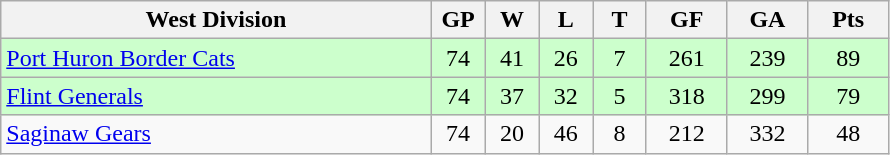<table class="wikitable">
<tr>
<th width="40%" bgcolor="#e0e0e0">West Division</th>
<th width="5%" bgcolor="#e0e0e0">GP</th>
<th width="5%" bgcolor="#e0e0e0">W</th>
<th width="5%" bgcolor="#e0e0e0">L</th>
<th width="5%" bgcolor="#e0e0e0">T</th>
<th width="7.5%" bgcolor="#e0e0e0">GF</th>
<th width="7.5%" bgcolor="#e0e0e0">GA</th>
<th width="7.5%" bgcolor="#e0e0e0">Pts</th>
</tr>
<tr align="center" bgcolor="#CCFFCC">
<td align="left"><a href='#'>Port Huron Border Cats</a></td>
<td>74</td>
<td>41</td>
<td>26</td>
<td>7</td>
<td>261</td>
<td>239</td>
<td>89</td>
</tr>
<tr align="center" bgcolor="#CCFFCC">
<td align="left"><a href='#'>Flint Generals</a></td>
<td>74</td>
<td>37</td>
<td>32</td>
<td>5</td>
<td>318</td>
<td>299</td>
<td>79</td>
</tr>
<tr align="center">
<td align="left"><a href='#'>Saginaw Gears</a></td>
<td>74</td>
<td>20</td>
<td>46</td>
<td>8</td>
<td>212</td>
<td>332</td>
<td>48</td>
</tr>
</table>
